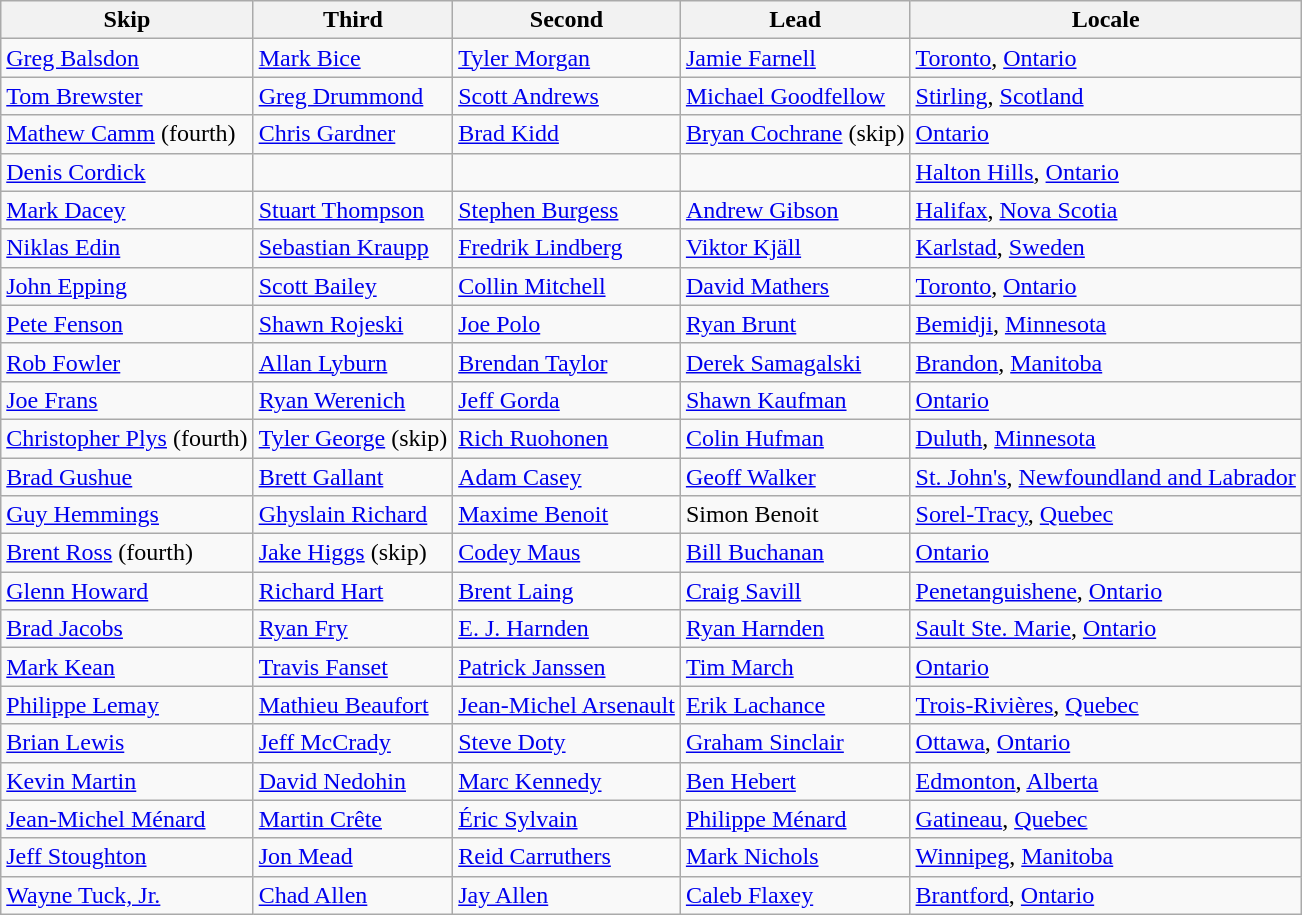<table class=wikitable>
<tr>
<th>Skip</th>
<th>Third</th>
<th>Second</th>
<th>Lead</th>
<th>Locale</th>
</tr>
<tr>
<td><a href='#'>Greg Balsdon</a></td>
<td><a href='#'>Mark Bice</a></td>
<td><a href='#'>Tyler Morgan</a></td>
<td><a href='#'>Jamie Farnell</a></td>
<td> <a href='#'>Toronto</a>, <a href='#'>Ontario</a></td>
</tr>
<tr>
<td><a href='#'>Tom Brewster</a></td>
<td><a href='#'>Greg Drummond</a></td>
<td><a href='#'>Scott Andrews</a></td>
<td><a href='#'>Michael Goodfellow</a></td>
<td> <a href='#'>Stirling</a>, <a href='#'>Scotland</a></td>
</tr>
<tr>
<td><a href='#'>Mathew Camm</a> (fourth)</td>
<td><a href='#'>Chris Gardner</a></td>
<td><a href='#'>Brad Kidd</a></td>
<td><a href='#'>Bryan Cochrane</a> (skip)</td>
<td> <a href='#'>Ontario</a></td>
</tr>
<tr>
<td><a href='#'>Denis Cordick</a></td>
<td></td>
<td></td>
<td></td>
<td> <a href='#'>Halton Hills</a>, <a href='#'>Ontario</a></td>
</tr>
<tr>
<td><a href='#'>Mark Dacey</a></td>
<td><a href='#'>Stuart Thompson</a></td>
<td><a href='#'>Stephen Burgess</a></td>
<td><a href='#'>Andrew Gibson</a></td>
<td> <a href='#'>Halifax</a>, <a href='#'>Nova Scotia</a></td>
</tr>
<tr>
<td><a href='#'>Niklas Edin</a></td>
<td><a href='#'>Sebastian Kraupp</a></td>
<td><a href='#'>Fredrik Lindberg</a></td>
<td><a href='#'>Viktor Kjäll</a></td>
<td> <a href='#'>Karlstad</a>, <a href='#'>Sweden</a></td>
</tr>
<tr>
<td><a href='#'>John Epping</a></td>
<td><a href='#'>Scott Bailey</a></td>
<td><a href='#'>Collin Mitchell</a></td>
<td><a href='#'>David Mathers</a></td>
<td> <a href='#'>Toronto</a>, <a href='#'>Ontario</a></td>
</tr>
<tr>
<td><a href='#'>Pete Fenson</a></td>
<td><a href='#'>Shawn Rojeski</a></td>
<td><a href='#'>Joe Polo</a></td>
<td><a href='#'>Ryan Brunt</a></td>
<td> <a href='#'>Bemidji</a>, <a href='#'>Minnesota</a></td>
</tr>
<tr>
<td><a href='#'>Rob Fowler</a></td>
<td><a href='#'>Allan Lyburn</a></td>
<td><a href='#'>Brendan Taylor</a></td>
<td><a href='#'>Derek Samagalski</a></td>
<td> <a href='#'>Brandon</a>, <a href='#'>Manitoba</a></td>
</tr>
<tr>
<td><a href='#'>Joe Frans</a></td>
<td><a href='#'>Ryan Werenich</a></td>
<td><a href='#'>Jeff Gorda</a></td>
<td><a href='#'>Shawn Kaufman</a></td>
<td> <a href='#'>Ontario</a></td>
</tr>
<tr>
<td><a href='#'>Christopher Plys</a> (fourth)</td>
<td><a href='#'>Tyler George</a> (skip)</td>
<td><a href='#'>Rich Ruohonen</a></td>
<td><a href='#'>Colin Hufman</a></td>
<td> <a href='#'>Duluth</a>, <a href='#'>Minnesota</a></td>
</tr>
<tr>
<td><a href='#'>Brad Gushue</a></td>
<td><a href='#'>Brett Gallant</a></td>
<td><a href='#'>Adam Casey</a></td>
<td><a href='#'>Geoff Walker</a></td>
<td> <a href='#'>St. John's</a>, <a href='#'>Newfoundland and Labrador</a></td>
</tr>
<tr>
<td><a href='#'>Guy Hemmings</a></td>
<td><a href='#'>Ghyslain Richard</a></td>
<td><a href='#'>Maxime Benoit</a></td>
<td>Simon Benoit</td>
<td> <a href='#'>Sorel-Tracy</a>, <a href='#'>Quebec</a></td>
</tr>
<tr>
<td><a href='#'>Brent Ross</a> (fourth)</td>
<td><a href='#'>Jake Higgs</a> (skip)</td>
<td><a href='#'>Codey Maus</a></td>
<td><a href='#'>Bill Buchanan</a></td>
<td> <a href='#'>Ontario</a></td>
</tr>
<tr>
<td><a href='#'>Glenn Howard</a></td>
<td><a href='#'>Richard Hart</a></td>
<td><a href='#'>Brent Laing</a></td>
<td><a href='#'>Craig Savill</a></td>
<td> <a href='#'>Penetanguishene</a>, <a href='#'>Ontario</a></td>
</tr>
<tr>
<td><a href='#'>Brad Jacobs</a></td>
<td><a href='#'>Ryan Fry</a></td>
<td><a href='#'>E. J. Harnden</a></td>
<td><a href='#'>Ryan Harnden</a></td>
<td> <a href='#'>Sault Ste. Marie</a>, <a href='#'>Ontario</a></td>
</tr>
<tr>
<td><a href='#'>Mark Kean</a></td>
<td><a href='#'>Travis Fanset</a></td>
<td><a href='#'>Patrick Janssen</a></td>
<td><a href='#'>Tim March</a></td>
<td> <a href='#'>Ontario</a></td>
</tr>
<tr>
<td><a href='#'>Philippe Lemay</a></td>
<td><a href='#'>Mathieu Beaufort</a></td>
<td><a href='#'>Jean-Michel Arsenault</a></td>
<td><a href='#'>Erik Lachance</a></td>
<td> <a href='#'>Trois-Rivières</a>, <a href='#'>Quebec</a></td>
</tr>
<tr>
<td><a href='#'>Brian Lewis</a></td>
<td><a href='#'>Jeff McCrady</a></td>
<td><a href='#'>Steve Doty</a></td>
<td><a href='#'>Graham Sinclair</a></td>
<td> <a href='#'>Ottawa</a>, <a href='#'>Ontario</a></td>
</tr>
<tr>
<td><a href='#'>Kevin Martin</a></td>
<td><a href='#'>David Nedohin</a></td>
<td><a href='#'>Marc Kennedy</a></td>
<td><a href='#'>Ben Hebert</a></td>
<td> <a href='#'>Edmonton</a>, <a href='#'>Alberta</a></td>
</tr>
<tr>
<td><a href='#'>Jean-Michel Ménard</a></td>
<td><a href='#'>Martin Crête</a></td>
<td><a href='#'>Éric Sylvain</a></td>
<td><a href='#'>Philippe Ménard</a></td>
<td> <a href='#'>Gatineau</a>, <a href='#'>Quebec</a></td>
</tr>
<tr>
<td><a href='#'>Jeff Stoughton</a></td>
<td><a href='#'>Jon Mead</a></td>
<td><a href='#'>Reid Carruthers</a></td>
<td><a href='#'>Mark Nichols</a></td>
<td> <a href='#'>Winnipeg</a>, <a href='#'>Manitoba</a></td>
</tr>
<tr>
<td><a href='#'>Wayne Tuck, Jr.</a></td>
<td><a href='#'>Chad Allen</a></td>
<td><a href='#'>Jay Allen</a></td>
<td><a href='#'>Caleb Flaxey</a></td>
<td> <a href='#'>Brantford</a>, <a href='#'>Ontario</a></td>
</tr>
</table>
